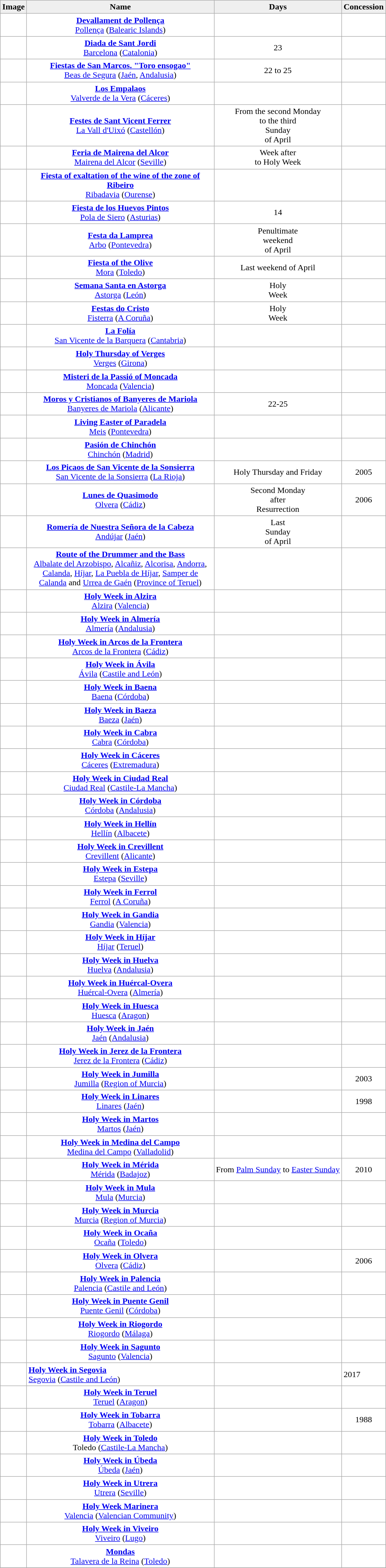<table style="margin: 1em auto; background:#ffffff;" class="sortable wikitable">
<tr>
<th style="background:#efefef;">Image</th>
<th style="background:#efefef;" width=350 px>Name</th>
<th style="background:#efefef;">Days</th>
<th style="background:#efefef;">Concession</th>
</tr>
<tr>
<td></td>
<td style="text-align: center;"><strong><a href='#'>Devallament de Pollença</a></strong><br><a href='#'>Pollença</a> (<a href='#'>Balearic Islands</a>)</td>
<td></td>
<td></td>
</tr>
<tr ------>
<td></td>
<td style="text-align: center;"><strong><a href='#'>Diada de Sant Jordi</a></strong><br><a href='#'>Barcelona</a> (<a href='#'>Catalonia</a>)</td>
<td style="text-align: center;">23</td>
<td></td>
</tr>
<tr ------>
<td></td>
<td style="text-align: center;"><strong><a href='#'>Fiestas de San Marcos. "Toro ensogao"</a></strong><br><a href='#'>Beas de Segura</a> (<a href='#'>Jaén</a>, <a href='#'>Andalusia</a>)</td>
<td style="text-align: center;">22 to 25</td>
<td></td>
</tr>
<tr ------>
<td></td>
<td style="text-align: center;"><strong><a href='#'>Los Empalaos</a></strong><br><a href='#'>Valverde de la Vera</a> (<a href='#'>Cáceres</a>)</td>
<td></td>
<td></td>
</tr>
<tr ------>
<td></td>
<td style="text-align: center;"><strong><a href='#'>Festes de Sant Vicent Ferrer</a></strong><br><a href='#'>La Vall d'Uixó</a> (<a href='#'>Castellón</a>)</td>
<td style="text-align: center;">From the second Monday<br>to the third<br>Sunday<br>of April</td>
</tr>
<tr ------>
<td></td>
<td style="text-align: center;"><strong><a href='#'>Feria de Mairena del Alcor</a></strong><br><a href='#'>Mairena del Alcor</a> (<a href='#'>Seville</a>)</td>
<td style="text-align: center;">Week after<br>to Holy Week</td>
<td></td>
</tr>
<tr ------>
<td></td>
<td style="text-align: center;"><strong><a href='#'>Fiesta of exaltation of the wine of the zone of Ribeiro</a></strong><br><a href='#'>Ribadavia</a> (<a href='#'>Ourense</a>)</td>
<td></td>
<td></td>
</tr>
<tr ------>
<td></td>
<td style="text-align: center;"><strong><a href='#'>Fiesta de los Huevos Pintos</a></strong><br><a href='#'>Pola de Siero</a> (<a href='#'>Asturias</a>)</td>
<td style="text-align: center;">14</td>
<td></td>
</tr>
<tr ------>
<td></td>
<td style="text-align: center;"><strong><a href='#'>Festa da Lamprea</a></strong><br><a href='#'>Arbo</a> (<a href='#'>Pontevedra</a>)</td>
<td style="text-align: center;">Penultimate<br>weekend<br> of April</td>
<td></td>
</tr>
<tr ------>
<td></td>
<td style="text-align: center;"><strong><a href='#'>Fiesta of the Olive</a></strong><br><a href='#'>Mora</a> (<a href='#'>Toledo</a>)</td>
<td style="text-align: center;">Last weekend of April</td>
<td></td>
</tr>
<tr ------>
<td></td>
<td style="text-align: center;"><strong><a href='#'>Semana Santa en Astorga</a></strong><br><a href='#'>Astorga</a> (<a href='#'>León</a>)</td>
<td style="text-align: center;">Holy<br> Week</td>
<td></td>
</tr>
<tr ------>
<td></td>
<td style="text-align: center;"><strong><a href='#'>Festas do Cristo</a></strong><br><a href='#'>Fisterra</a> (<a href='#'>A Coruña</a>)</td>
<td style="text-align: center;">Holy<br> Week</td>
<td></td>
</tr>
<tr ------>
<td></td>
<td style="text-align: center;"><strong><a href='#'>La Folía</a></strong><br><a href='#'>San Vicente de la Barquera</a> (<a href='#'>Cantabria</a>)</td>
<td></td>
<td></td>
</tr>
<tr ------>
<td></td>
<td style="text-align: center;"><strong><a href='#'>Holy Thursday of Verges</a></strong><br><a href='#'>Verges</a> (<a href='#'>Girona</a>)</td>
<td></td>
<td></td>
</tr>
<tr ------>
<td></td>
<td style="text-align: center;"><strong><a href='#'>Misteri de la Passió of Moncada</a></strong><br><a href='#'>Moncada</a> (<a href='#'>Valencia</a>)</td>
<td></td>
<td></td>
</tr>
<tr ------>
<td></td>
<td style="text-align: center;"><strong><a href='#'>Moros y Cristianos of Banyeres de Mariola</a></strong><br><a href='#'>Banyeres de Mariola</a> (<a href='#'>Alicante</a>)</td>
<td style="text-align: center;">22-25</td>
<td></td>
</tr>
<tr ------>
<td></td>
<td style="text-align: center;"><strong><a href='#'>Living Easter of Paradela</a></strong><br><a href='#'>Meis</a> (<a href='#'>Pontevedra</a>)</td>
<td></td>
<td></td>
</tr>
<tr ------>
<td></td>
<td style="text-align: center;"><strong><a href='#'>Pasión de Chinchón</a></strong><br><a href='#'>Chinchón</a> (<a href='#'>Madrid</a>)</td>
<td></td>
<td></td>
</tr>
<tr ------>
<td></td>
<td style="text-align: center;"><strong><a href='#'>Los Picaos de San Vicente de la Sonsierra</a></strong><br><a href='#'>San Vicente de la Sonsierra</a> (<a href='#'>La Rioja</a>)</td>
<td style="text-align: center;">Holy Thursday and Friday</td>
<td style="text-align: center;">2005</td>
</tr>
<tr ------>
<td></td>
<td style="text-align: center;"><strong><a href='#'>Lunes de Quasimodo</a></strong><br><a href='#'>Olvera</a> (<a href='#'>Cádiz</a>)</td>
<td style="text-align: center;">Second Monday<br>after<br>Resurrection</td>
<td style="text-align: center;">2006</td>
</tr>
<tr ------>
<td></td>
<td style="text-align: center;"><strong><a href='#'>Romería de Nuestra Señora de la Cabeza</a></strong><br><a href='#'>Andújar</a> (<a href='#'>Jaén</a>)</td>
<td style="text-align: center;">Last<br>Sunday<br>of April</td>
<td></td>
</tr>
<tr ------>
<td></td>
<td style="text-align: center;"><strong><a href='#'>Route of the Drummer and the Bass</a></strong><br><a href='#'>Albalate del Arzobispo</a>, <a href='#'>Alcañiz</a>, <a href='#'>Alcorisa</a>, <a href='#'>Andorra</a>, <a href='#'>Calanda</a>, <a href='#'>Híjar</a>, <a href='#'>La Puebla de Híjar</a>, <a href='#'>Samper de Calanda</a> and <a href='#'>Urrea de Gaén</a> (<a href='#'>Province of Teruel</a>)</td>
<td></td>
<td></td>
</tr>
<tr ------>
<td></td>
<td style="text-align: center;"><strong><a href='#'>Holy Week in Alzira</a></strong><br><a href='#'>Alzira</a> (<a href='#'>Valencia</a>)</td>
<td></td>
<td></td>
</tr>
<tr ------>
<td></td>
<td style="text-align: center;"><strong><a href='#'>Holy Week in Almería</a></strong><br><a href='#'>Almería</a> (<a href='#'>Andalusia</a>)</td>
<td></td>
<td></td>
</tr>
<tr ------>
<td></td>
<td style="text-align: center;"><strong><a href='#'>Holy Week in Arcos de la Frontera</a></strong><br><a href='#'>Arcos de la Frontera</a> (<a href='#'>Cádiz</a>)</td>
<td></td>
<td></td>
</tr>
<tr ------>
<td></td>
<td style="text-align: center;"><strong><a href='#'>Holy Week in Ávila</a></strong><br><a href='#'>Ávila</a> (<a href='#'>Castile and León</a>)</td>
<td></td>
<td></td>
</tr>
<tr ------>
<td></td>
<td style="text-align: center;"><strong><a href='#'>Holy Week in Baena</a></strong><br><a href='#'>Baena</a> (<a href='#'>Córdoba</a>)</td>
<td></td>
<td></td>
</tr>
<tr ------>
<td></td>
<td style="text-align: center;"><strong><a href='#'>Holy Week in Baeza</a></strong><br><a href='#'>Baeza</a> (<a href='#'>Jaén</a>)</td>
<td></td>
<td></td>
</tr>
<tr ------>
<td></td>
<td style="text-align: center;"><strong><a href='#'>Holy Week in Cabra</a></strong><br> <a href='#'>Cabra</a> (<a href='#'>Córdoba</a>)</td>
<td></td>
<td></td>
</tr>
<tr ------>
<td></td>
<td style="text-align: center;"><strong><a href='#'>Holy Week in Cáceres</a></strong><br><a href='#'>Cáceres</a> (<a href='#'>Extremadura</a>)</td>
<td></td>
<td></td>
</tr>
<tr ------>
<td></td>
<td style="text-align: center;"><strong><a href='#'>Holy Week in Ciudad Real</a></strong><br><a href='#'>Ciudad Real</a> (<a href='#'>Castile-La Mancha</a>)</td>
<td></td>
<td></td>
</tr>
<tr ------>
<td></td>
<td style="text-align: center;"><strong><a href='#'>Holy Week in Córdoba</a></strong><br><a href='#'>Córdoba</a> (<a href='#'>Andalusia</a>)</td>
<td></td>
<td></td>
</tr>
<tr ------>
<td></td>
<td style="text-align: center;"><strong><a href='#'>Holy Week in Hellín</a></strong><br><a href='#'>Hellín</a> (<a href='#'>Albacete</a>)</td>
<td></td>
<td></td>
</tr>
<tr ------>
<td></td>
<td style="text-align: center;"><strong><a href='#'>Holy Week in Crevillent</a></strong><br><a href='#'>Crevillent</a> (<a href='#'>Alicante</a>)</td>
<td></td>
<td></td>
</tr>
<tr ------>
<td></td>
<td style="text-align: center;"><strong><a href='#'>Holy Week in Estepa</a></strong><br><a href='#'>Estepa</a> (<a href='#'>Seville</a>)</td>
<td></td>
<td></td>
</tr>
<tr ------>
<td></td>
<td style="text-align: center;"><strong><a href='#'>Holy Week in Ferrol</a></strong><br><a href='#'>Ferrol</a> (<a href='#'>A Coruña</a>)</td>
<td></td>
<td></td>
</tr>
<tr ------>
<td></td>
<td style="text-align: center;"><strong><a href='#'>Holy Week in Gandia</a></strong><br><a href='#'>Gandia</a> (<a href='#'>Valencia</a>)</td>
<td></td>
<td></td>
</tr>
<tr ------>
<td></td>
<td style="text-align: center;"><strong><a href='#'>Holy Week in Híjar</a></strong><br><a href='#'>Híjar</a> (<a href='#'>Teruel</a>)</td>
<td></td>
<td></td>
</tr>
<tr ------>
<td></td>
<td style="text-align: center;"><strong><a href='#'>Holy Week in Huelva</a></strong><br><a href='#'>Huelva</a> (<a href='#'>Andalusia</a>)</td>
<td></td>
<td></td>
</tr>
<tr ------>
<td></td>
<td style="text-align: center;"><strong><a href='#'>Holy Week in Huércal-Overa</a></strong><br><a href='#'>Huércal-Overa</a> (<a href='#'>Almería</a>)</td>
<td></td>
<td></td>
</tr>
<tr ------>
<td></td>
<td style="text-align: center;"><strong><a href='#'>Holy Week in Huesca</a></strong><br><a href='#'>Huesca</a> (<a href='#'>Aragon</a>)</td>
<td></td>
<td></td>
</tr>
<tr ------>
<td></td>
<td style="text-align: center;"><strong><a href='#'>Holy Week in Jaén</a></strong><br><a href='#'>Jaén</a> (<a href='#'>Andalusia</a>)</td>
<td></td>
<td></td>
</tr>
<tr ------>
<td></td>
<td style="text-align: center;"><strong><a href='#'>Holy Week in Jerez de la Frontera</a></strong><br><a href='#'>Jerez de la Frontera</a> (<a href='#'>Cádiz</a>)</td>
<td></td>
<td></td>
</tr>
<tr ------>
<td></td>
<td style="text-align: center;"><strong><a href='#'>Holy Week in Jumilla</a></strong><br><a href='#'>Jumilla</a> (<a href='#'>Region of Murcia</a>)</td>
<td></td>
<td style="text-align: center;">2003</td>
</tr>
<tr ------>
<td></td>
<td style="text-align: center;"><strong><a href='#'>Holy Week in Linares</a></strong><br><a href='#'>Linares</a> (<a href='#'>Jaén</a>)</td>
<td></td>
<td style="text-align: center;">1998</td>
</tr>
<tr ------>
<td></td>
<td style="text-align: center;"><strong><a href='#'>Holy Week in Martos</a></strong><br><a href='#'>Martos</a> (<a href='#'>Jaén</a>)</td>
<td></td>
<td></td>
</tr>
<tr ------>
<td></td>
<td style="text-align: center;"><strong><a href='#'>Holy Week in Medina del Campo</a></strong><br><a href='#'>Medina del Campo</a> (<a href='#'>Valladolid</a>)</td>
<td></td>
<td></td>
</tr>
<tr ------>
<td></td>
<td style="text-align: center;"><strong><a href='#'>Holy Week in Mérida</a></strong><br><a href='#'>Mérida</a> (<a href='#'>Badajoz</a>)</td>
<td style="text-align: center;">From <a href='#'>Palm Sunday</a> to <a href='#'>Easter Sunday</a></td>
<td style="text-align: center;">2010</td>
</tr>
<tr ------>
<td></td>
<td style="text-align: center;"><strong><a href='#'>Holy Week in Mula</a></strong><br><a href='#'>Mula</a> (<a href='#'>Murcia</a>)</td>
<td></td>
<td></td>
</tr>
<tr ------>
<td></td>
<td style="text-align: center;"><strong><a href='#'>Holy Week in Murcia</a></strong><br><a href='#'>Murcia</a> (<a href='#'>Region of Murcia</a>)</td>
<td></td>
<td></td>
</tr>
<tr ------>
<td></td>
<td style="text-align: center;"><strong><a href='#'>Holy Week in Ocaña</a></strong><br><a href='#'>Ocaña</a> (<a href='#'>Toledo</a>)</td>
<td></td>
<td></td>
</tr>
<tr ------>
<td></td>
<td style="text-align: center;"><strong><a href='#'>Holy Week in Olvera</a></strong><br><a href='#'>Olvera</a> (<a href='#'>Cádiz</a>)</td>
<td></td>
<td style="text-align: center;">2006</td>
</tr>
<tr ------>
<td></td>
<td style="text-align: center;"><strong><a href='#'>Holy Week in Palencia</a></strong><br><a href='#'>Palencia</a> (<a href='#'>Castile and León</a>)</td>
<td></td>
<td></td>
</tr>
<tr ------>
<td></td>
<td style="text-align: center;"><strong><a href='#'>Holy Week in Puente Genil</a></strong><br><a href='#'>Puente Genil</a> (<a href='#'>Córdoba</a>)</td>
<td></td>
<td></td>
</tr>
<tr ------>
<td></td>
<td style="text-align: center;"><strong><a href='#'>Holy Week in Riogordo</a></strong><br><a href='#'>Riogordo</a> (<a href='#'>Málaga</a>)</td>
<td></td>
<td></td>
</tr>
<tr ------>
<td></td>
<td style="text-align: center;"><strong><a href='#'>Holy Week in Sagunto</a></strong><br><a href='#'>Sagunto</a> (<a href='#'>Valencia</a>)</td>
<td></td>
<td></td>
</tr>
<tr>
<td></td>
<td><a href='#'><strong>Holy Week in Segovia</strong></a><br><a href='#'>Segovia</a> (<a href='#'>Castile and León</a>)</td>
<td></td>
<td>2017</td>
</tr>
<tr ------>
<td></td>
<td style="text-align: center;"><strong><a href='#'>Holy Week in Teruel</a></strong><br><a href='#'>Teruel</a> (<a href='#'>Aragon</a>)</td>
<td></td>
<td></td>
</tr>
<tr ------>
<td></td>
<td style="text-align: center;"><strong><a href='#'>Holy Week in Tobarra</a></strong><br><a href='#'>Tobarra</a> (<a href='#'>Albacete</a>)</td>
<td></td>
<td style="text-align: center;">1988</td>
</tr>
<tr ------>
<td></td>
<td style="text-align: center;"><strong><a href='#'>Holy Week in Toledo</a></strong><br>Toledo (<a href='#'>Castile-La Mancha</a>)</td>
<td></td>
<td></td>
</tr>
<tr ------>
<td></td>
<td style="text-align: center;"><strong><a href='#'>Holy Week in Úbeda</a></strong><br><a href='#'>Úbeda</a> (<a href='#'>Jaén</a>)</td>
<td></td>
<td></td>
</tr>
<tr ------>
<td></td>
<td style="text-align: center;"><strong><a href='#'>Holy Week in Utrera</a></strong><br><a href='#'>Utrera</a> (<a href='#'>Seville</a>)</td>
<td></td>
<td></td>
</tr>
<tr ------>
<td></td>
<td style="text-align: center;"><strong><a href='#'>Holy Week Marinera</a></strong><br><a href='#'>Valencia</a> (<a href='#'>Valencian Community</a>)</td>
<td></td>
<td></td>
</tr>
<tr ------>
<td></td>
<td style="text-align: center;"><strong><a href='#'>Holy Week in Viveiro</a></strong><br><a href='#'>Viveiro</a> (<a href='#'>Lugo</a>)</td>
<td></td>
<td></td>
</tr>
<tr ------>
<td></td>
<td style="text-align: center;"><strong><a href='#'>Mondas</a></strong><br><a href='#'>Talavera de la Reina</a> (<a href='#'>Toledo</a>)</td>
<td></td>
<td></td>
</tr>
<tr ------>
</tr>
</table>
